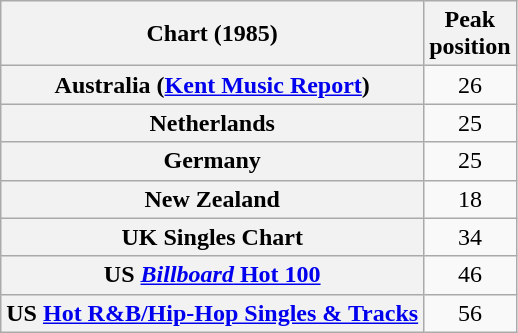<table class="wikitable sortable plainrowheaders">
<tr>
<th scope="col">Chart (1985)</th>
<th scope="col">Peak<br>position</th>
</tr>
<tr>
<th scope="row">Australia (<a href='#'>Kent Music Report</a>)</th>
<td style="text-align:center;">26</td>
</tr>
<tr>
<th scope="row">Netherlands</th>
<td style="text-align:center;">25</td>
</tr>
<tr>
<th scope="row">Germany</th>
<td style="text-align:center;">25</td>
</tr>
<tr>
<th scope="row">New Zealand</th>
<td style="text-align:center;">18</td>
</tr>
<tr>
<th scope="row">UK Singles Chart</th>
<td style="text-align:center;">34</td>
</tr>
<tr>
<th scope="row">US <a href='#'><em>Billboard</em> Hot 100</a></th>
<td style="text-align:center;">46</td>
</tr>
<tr>
<th scope="row">US <a href='#'>Hot R&B/Hip-Hop Singles & Tracks</a></th>
<td style="text-align:center;">56</td>
</tr>
</table>
